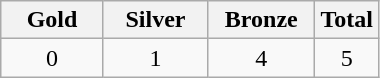<table class="wikitable" width=20%>
<tr>
<th width=30%> Gold</th>
<th width=30%> Silver</th>
<th width=30%> Bronze</th>
<th width=20%>Total</th>
</tr>
<tr align=center>
<td>0</td>
<td>1</td>
<td>4</td>
<td>5</td>
</tr>
</table>
